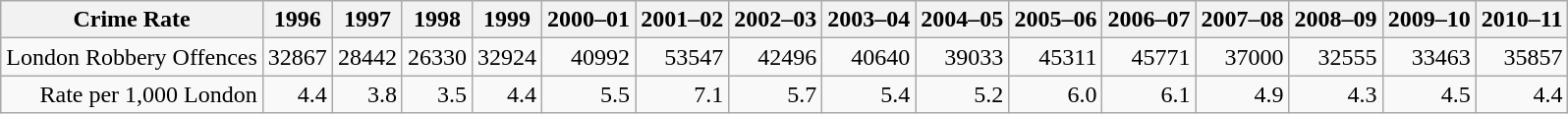<table class="wikitable" style="text-align:right; margin-right:60px">
<tr>
<th>Crime Rate</th>
<th>1996</th>
<th>1997</th>
<th>1998</th>
<th>1999</th>
<th>2000–01</th>
<th>2001–02</th>
<th>2002–03</th>
<th>2003–04</th>
<th>2004–05</th>
<th>2005–06</th>
<th>2006–07</th>
<th>2007–08</th>
<th>2008–09</th>
<th>2009–10</th>
<th>2010–11</th>
</tr>
<tr>
<td>London Robbery Offences</td>
<td>32867</td>
<td>28442</td>
<td>26330</td>
<td>32924</td>
<td>40992</td>
<td>53547</td>
<td>42496</td>
<td>40640</td>
<td>39033</td>
<td>45311</td>
<td>45771</td>
<td>37000</td>
<td>32555</td>
<td>33463</td>
<td>35857</td>
</tr>
<tr>
<td>Rate per 1,000 London</td>
<td>4.4</td>
<td>3.8</td>
<td>3.5</td>
<td>4.4</td>
<td>5.5</td>
<td>7.1</td>
<td>5.7</td>
<td>5.4</td>
<td>5.2</td>
<td>6.0</td>
<td>6.1</td>
<td>4.9</td>
<td>4.3</td>
<td>4.5</td>
<td>4.4</td>
</tr>
</table>
